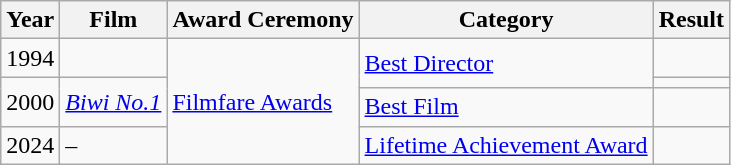<table class="wikitable plainrowheaders">
<tr>
<th>Year</th>
<th>Film</th>
<th>Award Ceremony</th>
<th>Category</th>
<th>Result</th>
</tr>
<tr>
<td>1994</td>
<td></td>
<td rowspan="4"><a href='#'>Filmfare Awards</a></td>
<td rowspan="2"><a href='#'>Best Director</a></td>
<td></td>
</tr>
<tr>
<td rowspan='2'>2000</td>
<td rowspan='2'><em><a href='#'>Biwi No.1</a></em></td>
<td></td>
</tr>
<tr>
<td><a href='#'>Best Film</a></td>
<td></td>
</tr>
<tr>
<td>2024</td>
<td>–</td>
<td><a href='#'>Lifetime Achievement Award</a></td>
<td></td>
</tr>
</table>
